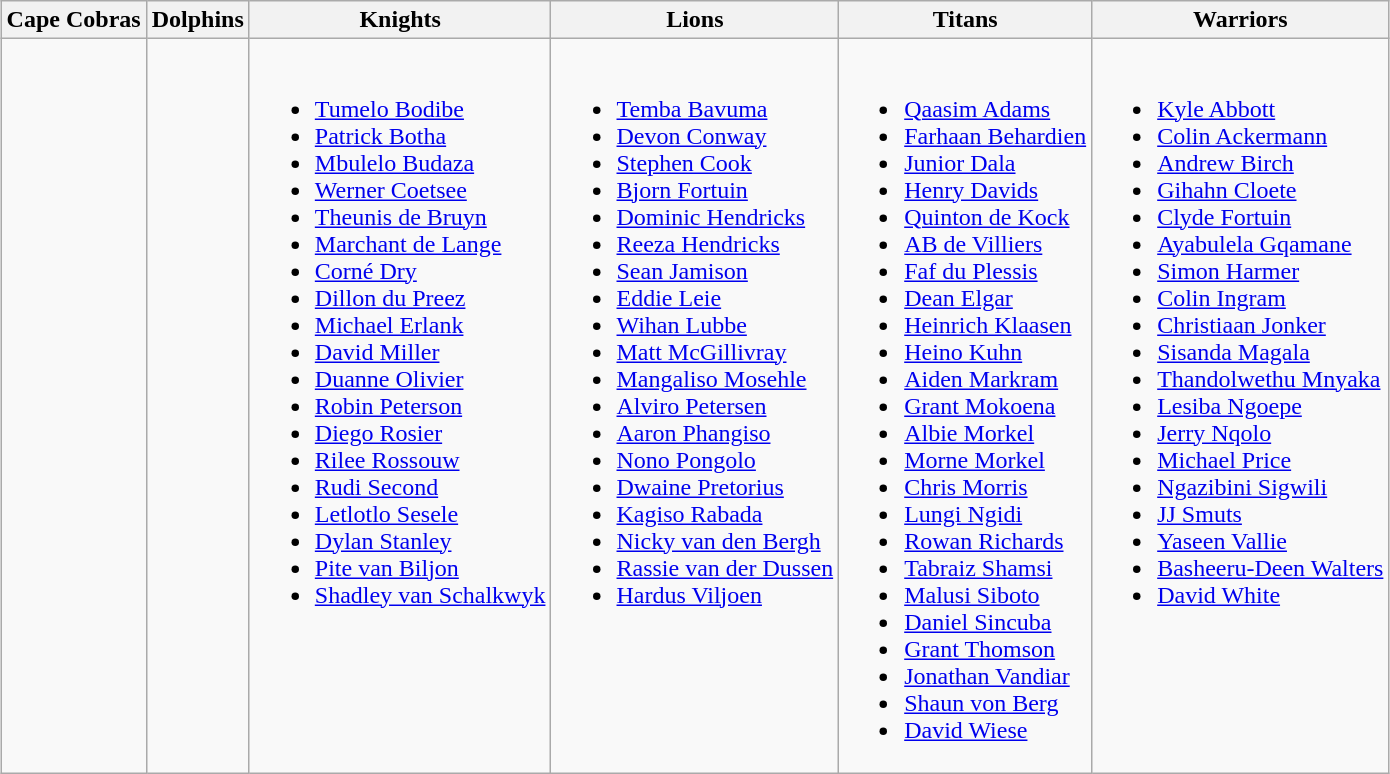<table class="wikitable" style="text-align:left; margin:auto">
<tr>
<th style="width=20%;">Cape Cobras</th>
<th style="width=20%;">Dolphins</th>
<th style="width=20%;">Knights</th>
<th style="width=20%;">Lions</th>
<th style="width=20%;">Titans</th>
<th style="width=20%;">Warriors</th>
</tr>
<tr style="vertical-align:top">
<td></td>
<td></td>
<td><br><ul><li><a href='#'>Tumelo Bodibe</a></li><li><a href='#'>Patrick Botha</a></li><li><a href='#'>Mbulelo Budaza</a></li><li><a href='#'>Werner Coetsee</a></li><li><a href='#'>Theunis de Bruyn</a></li><li><a href='#'>Marchant de Lange</a></li><li><a href='#'>Corné Dry</a></li><li><a href='#'>Dillon du Preez</a></li><li><a href='#'>Michael Erlank</a></li><li><a href='#'>David Miller</a></li><li><a href='#'>Duanne Olivier</a></li><li><a href='#'>Robin Peterson</a></li><li><a href='#'>Diego Rosier</a></li><li><a href='#'>Rilee Rossouw</a></li><li><a href='#'>Rudi Second</a></li><li><a href='#'>Letlotlo Sesele</a></li><li><a href='#'>Dylan Stanley</a></li><li><a href='#'>Pite van Biljon</a></li><li><a href='#'>Shadley van Schalkwyk</a></li></ul></td>
<td><br><ul><li><a href='#'>Temba Bavuma</a></li><li><a href='#'>Devon Conway</a></li><li><a href='#'>Stephen Cook</a></li><li><a href='#'>Bjorn Fortuin</a></li><li><a href='#'>Dominic Hendricks</a></li><li><a href='#'>Reeza Hendricks</a></li><li><a href='#'>Sean Jamison</a></li><li><a href='#'>Eddie Leie</a></li><li><a href='#'>Wihan Lubbe</a></li><li><a href='#'>Matt McGillivray</a></li><li><a href='#'>Mangaliso Mosehle</a></li><li><a href='#'>Alviro Petersen</a></li><li><a href='#'>Aaron Phangiso</a></li><li><a href='#'>Nono Pongolo</a></li><li><a href='#'>Dwaine Pretorius</a></li><li><a href='#'>Kagiso Rabada</a></li><li><a href='#'>Nicky van den Bergh</a></li><li><a href='#'>Rassie van der Dussen</a></li><li><a href='#'>Hardus Viljoen</a></li></ul></td>
<td><br><ul><li><a href='#'>Qaasim Adams</a></li><li><a href='#'>Farhaan Behardien</a></li><li><a href='#'>Junior Dala</a></li><li><a href='#'>Henry Davids</a></li><li><a href='#'>Quinton de Kock</a></li><li><a href='#'>AB de Villiers</a></li><li><a href='#'>Faf du Plessis</a></li><li><a href='#'>Dean Elgar</a></li><li><a href='#'>Heinrich Klaasen</a></li><li><a href='#'>Heino Kuhn</a></li><li><a href='#'>Aiden Markram</a></li><li><a href='#'>Grant Mokoena</a></li><li><a href='#'>Albie Morkel</a></li><li><a href='#'>Morne Morkel</a></li><li><a href='#'>Chris Morris</a></li><li><a href='#'>Lungi Ngidi</a></li><li><a href='#'>Rowan Richards</a></li><li><a href='#'>Tabraiz Shamsi</a></li><li><a href='#'>Malusi Siboto</a></li><li><a href='#'>Daniel Sincuba</a></li><li><a href='#'>Grant Thomson</a></li><li><a href='#'>Jonathan Vandiar</a></li><li><a href='#'>Shaun von Berg</a></li><li><a href='#'>David Wiese</a></li></ul></td>
<td><br><ul><li><a href='#'>Kyle Abbott</a></li><li><a href='#'>Colin Ackermann</a></li><li><a href='#'>Andrew Birch</a></li><li><a href='#'>Gihahn Cloete</a></li><li><a href='#'>Clyde Fortuin</a></li><li><a href='#'>Ayabulela Gqamane</a></li><li><a href='#'>Simon Harmer</a></li><li><a href='#'>Colin Ingram</a></li><li><a href='#'>Christiaan Jonker</a></li><li><a href='#'>Sisanda Magala</a></li><li><a href='#'>Thandolwethu Mnyaka</a></li><li><a href='#'>Lesiba Ngoepe</a></li><li><a href='#'>Jerry Nqolo</a></li><li><a href='#'>Michael Price</a></li><li><a href='#'>Ngazibini Sigwili</a></li><li><a href='#'>JJ Smuts</a></li><li><a href='#'>Yaseen Vallie</a></li><li><a href='#'>Basheeru-Deen Walters</a></li><li><a href='#'>David White</a></li></ul></td>
</tr>
</table>
